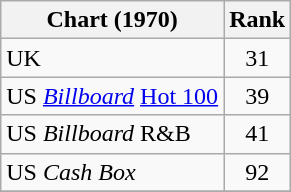<table class="wikitable">
<tr>
<th align="left">Chart (1970)</th>
<th style="text-align:center;">Rank</th>
</tr>
<tr>
<td>UK</td>
<td style="text-align:center;">31</td>
</tr>
<tr>
<td>US <em><a href='#'>Billboard</a></em> <a href='#'>Hot 100</a></td>
<td style="text-align:center;">39</td>
</tr>
<tr>
<td>US <em>Billboard</em> R&B</td>
<td style="text-align:center;">41</td>
</tr>
<tr>
<td>US <em>Cash Box</em></td>
<td style="text-align:center;">92</td>
</tr>
<tr>
</tr>
</table>
